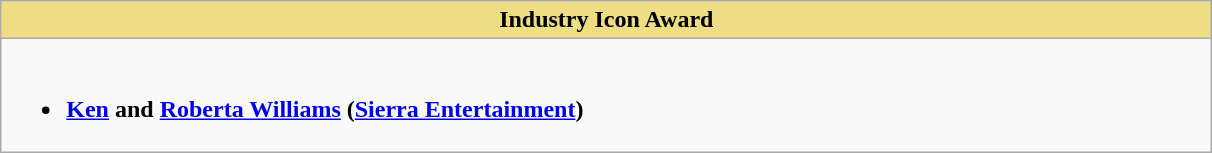<table class=wikitable>
<tr>
<th style="background:#eedd82; width:50em;">Industry Icon Award</th>
</tr>
<tr>
<td valign="top"><br><ul><li><strong><a href='#'>Ken</a> and <a href='#'>Roberta Williams</a> (<a href='#'>Sierra Entertainment</a>)</strong></li></ul></td>
</tr>
</table>
